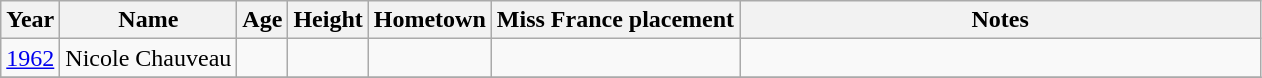<table class="wikitable sortable">
<tr>
<th>Year</th>
<th>Name</th>
<th>Age</th>
<th>Height</th>
<th>Hometown</th>
<th>Miss France placement</th>
<th width=340>Notes</th>
</tr>
<tr>
<td><a href='#'>1962</a></td>
<td>Nicole Chauveau</td>
<td></td>
<td></td>
<td></td>
<td></td>
<td></td>
</tr>
<tr>
</tr>
</table>
